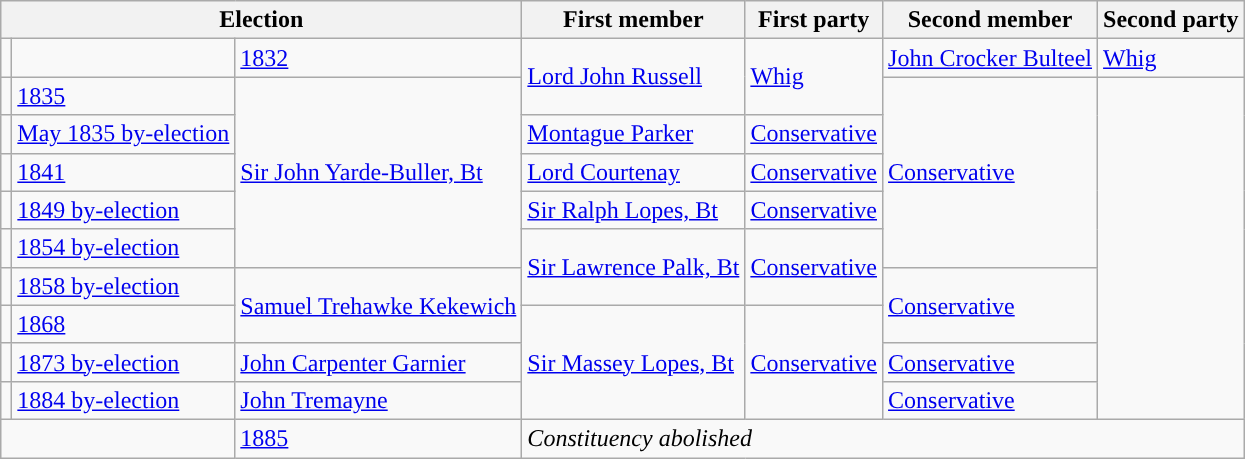<table class="wikitable">
<tr>
<th colspan="3">Election</th>
<th>First member</th>
<th>First party</th>
<th>Second member</th>
<th>Second party</th>
</tr>
<tr>
<td style="color:inherit;background-color: "></td>
<td style="color:inherit;background-color: "></td>
<td><a href='#'>1832</a></td>
<td rowspan="2"><a href='#'>Lord John Russell</a></td>
<td rowspan="2"><a href='#'>Whig</a></td>
<td><a href='#'>John Crocker Bulteel</a></td>
<td><a href='#'>Whig</a></td>
</tr>
<tr>
<td style="color:inherit;background-color: "></td>
<td><a href='#'>1835</a></td>
<td rowspan="5"><a href='#'>Sir John Yarde-Buller, Bt</a></td>
<td rowspan="5"><a href='#'>Conservative</a></td>
</tr>
<tr>
<td style="color:inherit;background-color: "></td>
<td><a href='#'>May 1835 by-election</a></td>
<td><a href='#'>Montague Parker</a></td>
<td><a href='#'>Conservative</a></td>
</tr>
<tr>
<td style="color:inherit;background-color: "></td>
<td><a href='#'>1841</a></td>
<td><a href='#'>Lord Courtenay</a></td>
<td><a href='#'>Conservative</a></td>
</tr>
<tr>
<td style="color:inherit;background-color: "></td>
<td><a href='#'>1849 by-election</a></td>
<td><a href='#'>Sir Ralph Lopes, Bt</a></td>
<td><a href='#'>Conservative</a></td>
</tr>
<tr>
<td style="color:inherit;background-color: "></td>
<td><a href='#'>1854 by-election</a></td>
<td rowspan="2"><a href='#'>Sir Lawrence Palk, Bt</a></td>
<td rowspan="2"><a href='#'>Conservative</a></td>
</tr>
<tr>
<td style="color:inherit;background-color: "></td>
<td><a href='#'>1858 by-election</a></td>
<td rowspan="2"><a href='#'>Samuel Trehawke Kekewich</a></td>
<td rowspan="2"><a href='#'>Conservative</a></td>
</tr>
<tr>
<td style="color:inherit;background-color: "></td>
<td><a href='#'>1868</a></td>
<td rowspan="3"><a href='#'>Sir Massey Lopes, Bt</a></td>
<td rowspan="3"><a href='#'>Conservative</a></td>
</tr>
<tr>
<td style="color:inherit;background-color: "></td>
<td><a href='#'>1873 by-election</a></td>
<td><a href='#'>John Carpenter Garnier</a></td>
<td><a href='#'>Conservative</a></td>
</tr>
<tr>
<td style="color:inherit;background-color: "></td>
<td><a href='#'>1884 by-election</a></td>
<td><a href='#'>John Tremayne</a></td>
<td><a href='#'>Conservative</a></td>
</tr>
<tr>
<td colspan="2"></td>
<td><a href='#'>1885</a></td>
<td colspan="4"><em>Constituency abolished</em></td>
</tr>
</table>
